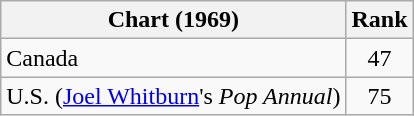<table class="wikitable sortable">
<tr>
<th align="left">Chart (1969)</th>
<th style="text-align:center;">Rank</th>
</tr>
<tr>
<td>Canada</td>
<td style="text-align:center;">47</td>
</tr>
<tr>
<td>U.S. (<a href='#'>Joel Whitburn</a>'s <em>Pop Annual</em>)</td>
<td style="text-align:center;">75</td>
</tr>
</table>
